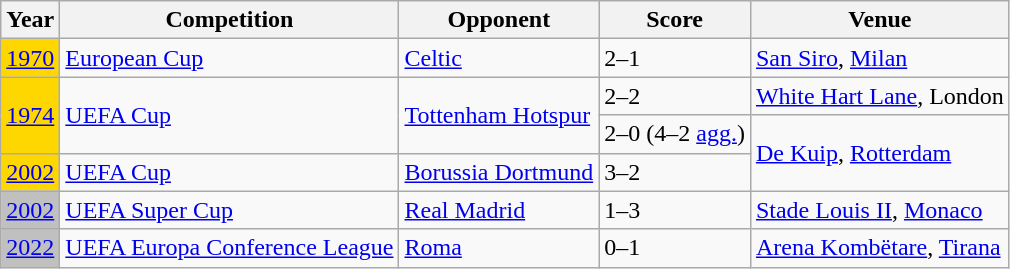<table class="wikitable">
<tr>
<th>Year</th>
<th>Competition</th>
<th>Opponent</th>
<th>Score</th>
<th>Venue</th>
</tr>
<tr>
<td bgcolor=Gold><a href='#'>1970</a></td>
<td><a href='#'>European Cup</a></td>
<td> <a href='#'>Celtic</a></td>
<td>2–1 </td>
<td> <a href='#'>San Siro</a>, <a href='#'>Milan</a></td>
</tr>
<tr>
<td rowspan=2 bgcolor=Gold><a href='#'>1974</a></td>
<td rowspan=2><a href='#'>UEFA Cup</a></td>
<td rowspan=2> <a href='#'>Tottenham Hotspur</a></td>
<td>2–2</td>
<td> <a href='#'>White Hart Lane</a>, London</td>
</tr>
<tr>
<td>2–0 (4–2 <a href='#'>agg.</a>)</td>
<td rowspan=2> <a href='#'>De Kuip</a>, <a href='#'>Rotterdam</a></td>
</tr>
<tr>
<td bgcolor=Gold><a href='#'>2002</a></td>
<td><a href='#'>UEFA Cup</a></td>
<td> <a href='#'>Borussia Dortmund</a></td>
<td>3–2</td>
</tr>
<tr>
<td bgcolor=Silver><a href='#'>2002</a></td>
<td><a href='#'>UEFA Super Cup</a></td>
<td> <a href='#'>Real Madrid</a></td>
<td>1–3</td>
<td> <a href='#'>Stade Louis II</a>, <a href='#'>Monaco</a></td>
</tr>
<tr>
<td bgcolor=Silver><a href='#'>2022</a></td>
<td><a href='#'>UEFA Europa Conference League</a></td>
<td> <a href='#'>Roma</a></td>
<td>0–1</td>
<td> <a href='#'>Arena Kombëtare</a>, <a href='#'>Tirana</a></td>
</tr>
</table>
